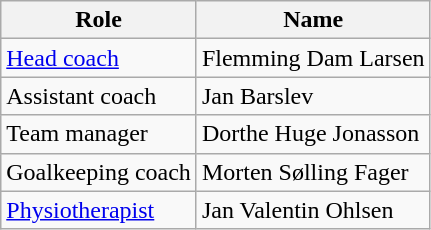<table class="wikitable">
<tr>
<th>Role</th>
<th>Name</th>
</tr>
<tr>
<td><a href='#'>Head coach</a></td>
<td> Flemming Dam Larsen</td>
</tr>
<tr>
<td>Assistant coach</td>
<td> Jan Barslev</td>
</tr>
<tr>
<td>Team manager</td>
<td>  Dorthe Huge Jonasson</td>
</tr>
<tr>
<td>Goalkeeping coach</td>
<td> Morten Sølling Fager</td>
</tr>
<tr>
<td><a href='#'>Physiotherapist</a></td>
<td> Jan Valentin Ohlsen</td>
</tr>
</table>
